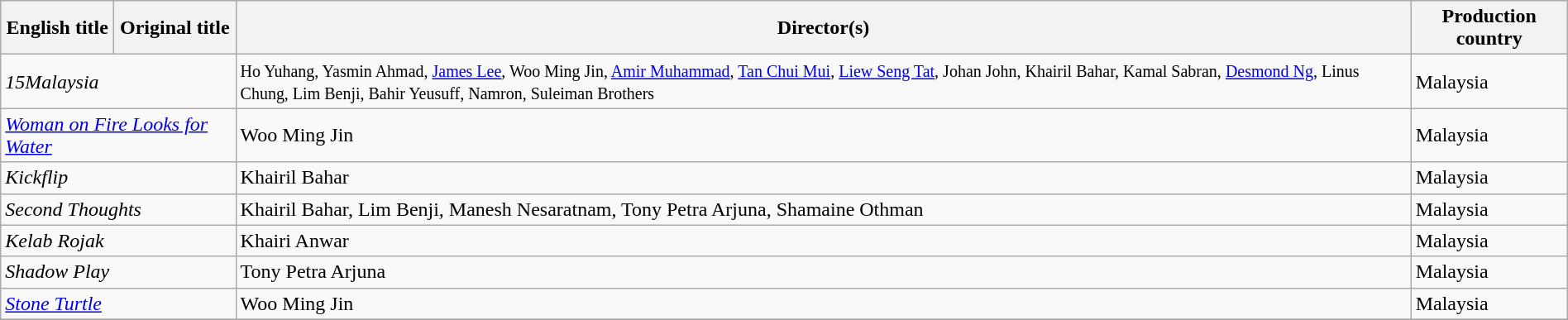<table class="wikitable sortable" style="width:100%; margin-bottom:5px">
<tr>
<th>English title</th>
<th>Original title</th>
<th>Director(s)</th>
<th>Production country</th>
</tr>
<tr>
<td colspan="2"><em>15Malaysia</em></td>
<td><small>Ho Yuhang, Yasmin Ahmad, <a href='#'>James Lee</a>, Woo Ming Jin, <a href='#'>Amir Muhammad</a>, <a href='#'>Tan Chui Mui</a>, <a href='#'>Liew Seng Tat</a>, Johan John, Khairil Bahar, Kamal Sabran, <a href='#'>Desmond Ng</a>, Linus Chung, Lim Benji, Bahir Yeusuff, Namron, Suleiman Brothers</small></td>
<td>Malaysia</td>
</tr>
<tr>
<td colspan="2"><em><a href='#'>Woman on Fire Looks for Water</a></em></td>
<td>Woo Ming Jin</td>
<td>Malaysia</td>
</tr>
<tr>
<td colspan="2"><em>Kickflip</em></td>
<td>Khairil Bahar</td>
<td>Malaysia</td>
</tr>
<tr>
<td colspan="2"><em>Second Thoughts</em></td>
<td>Khairil Bahar, Lim Benji, Manesh Nesaratnam, Tony Petra Arjuna, Shamaine Othman</td>
<td>Malaysia</td>
</tr>
<tr>
<td colspan="2"><em>Kelab Rojak</em></td>
<td>Khairi Anwar</td>
<td>Malaysia</td>
</tr>
<tr>
<td colspan="2"><em>Shadow Play</em></td>
<td>Tony Petra Arjuna</td>
<td>Malaysia</td>
</tr>
<tr>
<td colspan="2"><em><a href='#'>Stone Turtle</a></em></td>
<td>Woo Ming Jin</td>
<td>Malaysia</td>
</tr>
<tr>
</tr>
</table>
